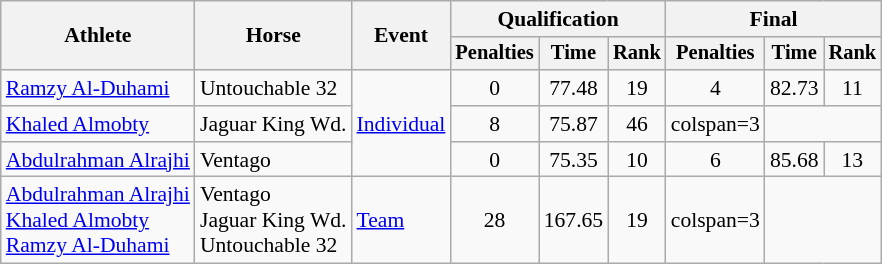<table class="wikitable" style="font-size:90%">
<tr>
<th rowspan="2">Athlete</th>
<th rowspan="2">Horse</th>
<th rowspan="2">Event</th>
<th colspan="3">Qualification</th>
<th colspan="3">Final</th>
</tr>
<tr style="font-size:95%">
<th>Penalties</th>
<th>Time</th>
<th>Rank</th>
<th>Penalties</th>
<th>Time</th>
<th>Rank</th>
</tr>
<tr align=center>
<td align=left><a href='#'>Ramzy Al-Duhami</a></td>
<td align=left>Untouchable 32</td>
<td align=left rowspan=3><a href='#'>Individual</a></td>
<td>0</td>
<td>77.48</td>
<td>19</td>
<td>4</td>
<td>82.73</td>
<td>11</td>
</tr>
<tr align=center>
<td align=left><a href='#'>Khaled Almobty</a></td>
<td align=left>Jaguar King Wd.</td>
<td>8</td>
<td>75.87</td>
<td>46</td>
<td>colspan=3</td>
</tr>
<tr align=center>
<td align=left><a href='#'>Abdulrahman Alrajhi</a></td>
<td align=left>Ventago</td>
<td>0</td>
<td>75.35</td>
<td>10</td>
<td>6</td>
<td>85.68</td>
<td>13</td>
</tr>
<tr align=center>
<td align=left><a href='#'>Abdulrahman Alrajhi</a><br><a href='#'>Khaled Almobty</a><br><a href='#'>Ramzy Al-Duhami</a></td>
<td align=left>Ventago<br>Jaguar King Wd.<br>Untouchable 32</td>
<td align=left><a href='#'>Team</a></td>
<td>28</td>
<td>167.65</td>
<td>19</td>
<td>colspan=3</td>
</tr>
</table>
